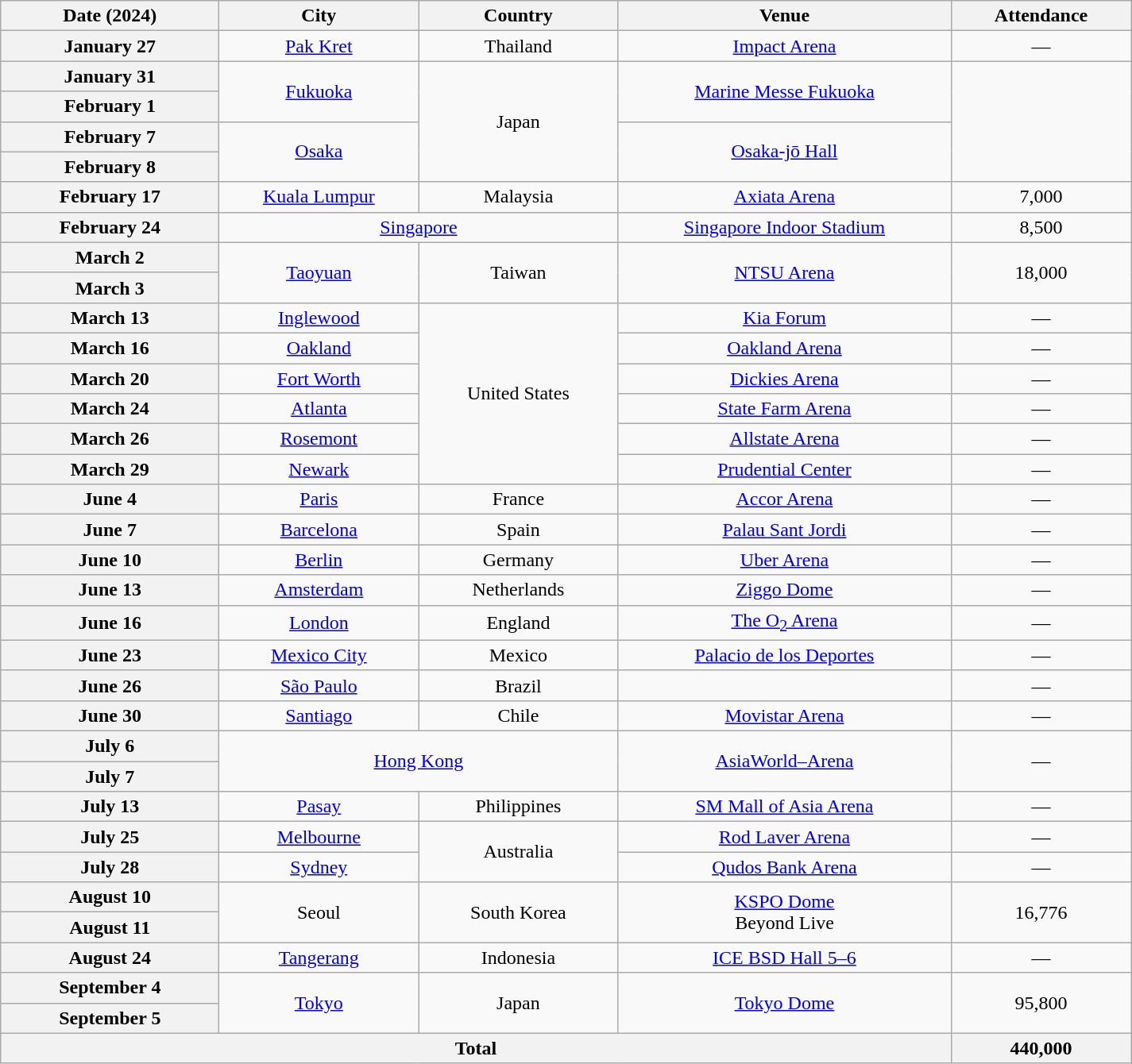<table class="wikitable plainrowheaders" style="text-align:center;">
<tr>
<th scope="col" style="width:11em;">Date (2024)</th>
<th scope="col" style="width:10em;">City</th>
<th scope="col" style="width:10em;">Country</th>
<th scope="col" style="width:17em;">Venue</th>
<th scope="col" style="width:9em;">Attendance</th>
</tr>
<tr>
<th scope="row" style="text-align:center">January 27</th>
<td><a href='#'>Pak Kret</a></td>
<td>Thailand</td>
<td><a href='#'>Impact Arena</a></td>
<td>—</td>
</tr>
<tr>
<th scope="row" style="text-align:center">January 31</th>
<td rowspan="2"><a href='#'>Fukuoka</a></td>
<td rowspan="4">Japan</td>
<td rowspan="2"><a href='#'>Marine Messe Fukuoka</a></td>
<td rowspan="4"></td>
</tr>
<tr>
<th scope="row" style="text-align:center">February 1</th>
</tr>
<tr>
<th scope="row" style="text-align:center">February 7</th>
<td rowspan="2"><a href='#'>Osaka</a></td>
<td rowspan="2"><a href='#'>Osaka-jō Hall</a></td>
</tr>
<tr>
<th scope="row" style="text-align:center">February 8</th>
</tr>
<tr>
<th scope="row" style="text-align:center">February 17</th>
<td><a href='#'>Kuala Lumpur</a></td>
<td>Malaysia</td>
<td><a href='#'>Axiata Arena</a></td>
<td>7,000</td>
</tr>
<tr>
<th scope="row" style="text-align:center">February 24</th>
<td colspan="2"><a href='#'>Singapore</a></td>
<td><a href='#'>Singapore Indoor Stadium</a></td>
<td>8,500</td>
</tr>
<tr>
<th scope="row" style="text-align:center">March 2</th>
<td rowspan="2"><a href='#'>Taoyuan</a></td>
<td rowspan="2">Taiwan</td>
<td rowspan="2"><a href='#'>NTSU Arena</a></td>
<td rowspan="2">18,000</td>
</tr>
<tr>
<th scope="row" style="text-align:center">March 3</th>
</tr>
<tr>
<th scope="row" style="text-align:center">March 13</th>
<td><a href='#'>Inglewood</a></td>
<td rowspan="6">United States</td>
<td><a href='#'>Kia Forum</a></td>
<td>—</td>
</tr>
<tr>
<th scope="row" style="text-align:center">March 16</th>
<td><a href='#'>Oakland</a></td>
<td><a href='#'>Oakland Arena</a></td>
<td>—</td>
</tr>
<tr>
<th scope="row" style="text-align:center">March 20</th>
<td><a href='#'>Fort Worth</a></td>
<td><a href='#'>Dickies Arena</a></td>
<td>—</td>
</tr>
<tr>
<th scope="row" style="text-align:center">March 24</th>
<td><a href='#'>Atlanta</a></td>
<td><a href='#'>State Farm Arena</a></td>
<td>—</td>
</tr>
<tr>
<th scope="row" style="text-align:center">March 26</th>
<td><a href='#'>Rosemont</a></td>
<td><a href='#'>Allstate Arena</a></td>
<td>—</td>
</tr>
<tr>
<th scope="row" style="text-align:center">March 29</th>
<td><a href='#'>Newark</a></td>
<td><a href='#'>Prudential Center</a></td>
<td>—</td>
</tr>
<tr>
<th scope="row" style="text-align:center">June 4</th>
<td><a href='#'>Paris</a></td>
<td>France</td>
<td><a href='#'>Accor Arena</a></td>
<td>—</td>
</tr>
<tr>
<th scope="row" style="text-align:center">June 7</th>
<td><a href='#'>Barcelona</a></td>
<td>Spain</td>
<td><a href='#'>Palau Sant Jordi</a></td>
<td>—</td>
</tr>
<tr>
<th scope="row" style="text-align:center">June 10</th>
<td><a href='#'>Berlin</a></td>
<td>Germany</td>
<td><a href='#'>Uber Arena</a></td>
<td>—</td>
</tr>
<tr>
<th scope="row" style="text-align:center">June 13</th>
<td><a href='#'>Amsterdam</a></td>
<td>Netherlands</td>
<td><a href='#'>Ziggo Dome</a></td>
<td>—</td>
</tr>
<tr>
<th scope="row" style="text-align:center">June 16</th>
<td><a href='#'>London</a></td>
<td>England</td>
<td><a href='#'>The O<sub>2</sub> Arena</a></td>
<td>—</td>
</tr>
<tr>
<th scope="row" style="text-align:center">June 23</th>
<td><a href='#'>Mexico City</a></td>
<td>Mexico</td>
<td><a href='#'>Palacio de los Deportes</a></td>
<td>—</td>
</tr>
<tr>
<th scope="row" style="text-align:center">June 26</th>
<td><a href='#'>São Paulo</a></td>
<td>Brazil</td>
<td></td>
<td>—</td>
</tr>
<tr>
<th scope="row" style="text-align:center">June 30</th>
<td><a href='#'>Santiago</a></td>
<td>Chile</td>
<td><a href='#'>Movistar Arena</a></td>
<td>—</td>
</tr>
<tr>
<th scope="row" style="text-align:center">July 6</th>
<td colspan="2" rowspan="2"><a href='#'>Hong Kong</a></td>
<td rowspan="2"><a href='#'>AsiaWorld–Arena</a></td>
<td rowspan="2">—</td>
</tr>
<tr>
<th scope="row" style="text-align:center">July 7</th>
</tr>
<tr>
<th scope="row" style="text-align:center">July 13</th>
<td><a href='#'>Pasay</a></td>
<td>Philippines</td>
<td><a href='#'>SM Mall of Asia Arena</a></td>
<td>—</td>
</tr>
<tr>
<th scope="row" style="text-align:center">July 25</th>
<td><a href='#'>Melbourne</a></td>
<td rowspan="2">Australia</td>
<td><a href='#'>Rod Laver Arena</a></td>
<td>—</td>
</tr>
<tr>
<th scope="row" style="text-align:center">July 28</th>
<td><a href='#'>Sydney</a></td>
<td><a href='#'>Qudos Bank Arena</a></td>
<td>—</td>
</tr>
<tr>
<th scope="row" style="text-align:center">August 10</th>
<td rowspan="2">Seoul</td>
<td rowspan="2">South Korea</td>
<td rowspan="2"><a href='#'>KSPO Dome</a><br>Beyond Live</td>
<td rowspan="2">16,776</td>
</tr>
<tr>
<th scope="row" style="text-align:center">August 11</th>
</tr>
<tr>
<th scope="row" style="text-align:center">August 24</th>
<td><a href='#'>Tangerang</a></td>
<td>Indonesia</td>
<td><a href='#'>ICE BSD Hall 5–6</a></td>
<td>—</td>
</tr>
<tr>
<th scope="row" style="text-align:center">September 4</th>
<td rowspan="2"><a href='#'>Tokyo</a></td>
<td rowspan="2">Japan</td>
<td rowspan="2"><a href='#'>Tokyo Dome</a></td>
<td rowspan="2">95,800</td>
</tr>
<tr>
<th scope="row" style="text-align:center">September 5</th>
</tr>
<tr>
<th colspan="4">Total</th>
<th>440,000</th>
</tr>
</table>
